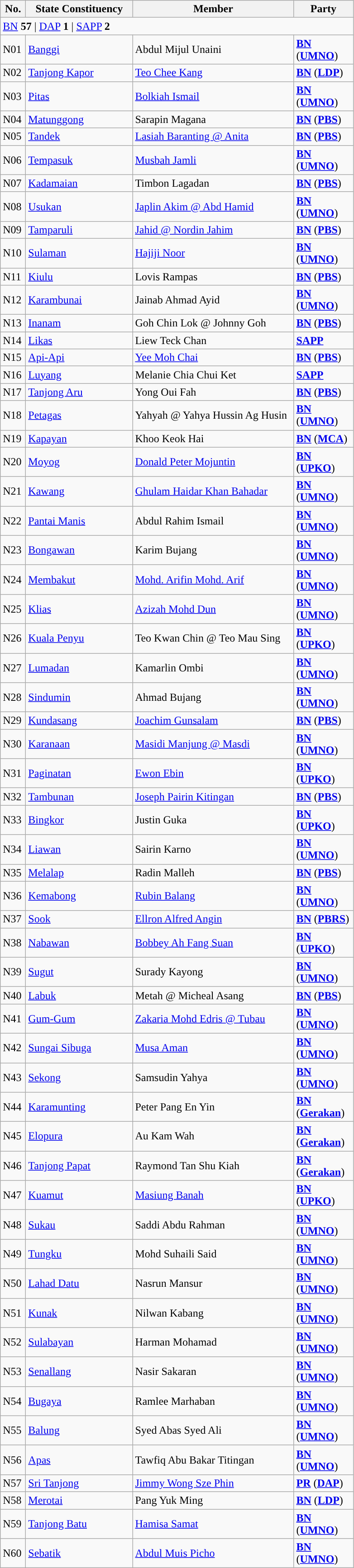<table class="wikitable sortable">
<tr>
<th style="width:30px;">No.</th>
<th style="width:150px;">State Constituency</th>
<th style="width:230px;">Member</th>
<th style="width:80px;">Party</th>
</tr>
<tr>
<td colspan="4"><a href='#'>BN</a> <strong>57</strong> | <a href='#'>DAP</a> <strong>1</strong> | <a href='#'>SAPP</a> <strong>2</strong></td>
</tr>
<tr>
<td>N01</td>
<td><a href='#'>Banggi</a></td>
<td>Abdul Mijul Unaini</td>
<td><strong><a href='#'>BN</a></strong> (<strong><a href='#'>UMNO</a></strong>)</td>
</tr>
<tr>
<td>N02</td>
<td><a href='#'>Tanjong Kapor</a></td>
<td><a href='#'>Teo Chee Kang</a></td>
<td><strong><a href='#'>BN</a></strong> (<strong><a href='#'>LDP</a></strong>)</td>
</tr>
<tr>
<td>N03</td>
<td><a href='#'>Pitas</a></td>
<td><a href='#'>Bolkiah Ismail</a></td>
<td><strong><a href='#'>BN</a></strong> (<strong><a href='#'>UMNO</a></strong>)</td>
</tr>
<tr>
<td>N04</td>
<td><a href='#'>Matunggong</a></td>
<td>Sarapin Magana</td>
<td><strong><a href='#'>BN</a></strong> (<strong><a href='#'>PBS</a></strong>)</td>
</tr>
<tr>
<td>N05</td>
<td><a href='#'>Tandek</a></td>
<td><a href='#'>Lasiah Baranting @ Anita</a></td>
<td><strong><a href='#'>BN</a></strong> (<strong><a href='#'>PBS</a></strong>)</td>
</tr>
<tr>
<td>N06</td>
<td><a href='#'>Tempasuk</a></td>
<td><a href='#'>Musbah Jamli</a></td>
<td><strong><a href='#'>BN</a></strong> (<strong><a href='#'>UMNO</a></strong>)</td>
</tr>
<tr>
<td>N07</td>
<td><a href='#'>Kadamaian</a></td>
<td>Timbon Lagadan</td>
<td><strong><a href='#'>BN</a></strong> (<strong><a href='#'>PBS</a></strong>)</td>
</tr>
<tr>
<td>N08</td>
<td><a href='#'>Usukan</a></td>
<td><a href='#'>Japlin Akim @ Abd Hamid</a></td>
<td><strong><a href='#'>BN</a></strong> (<strong><a href='#'>UMNO</a></strong>)</td>
</tr>
<tr>
<td>N09</td>
<td><a href='#'>Tamparuli</a></td>
<td><a href='#'>Jahid @ Nordin Jahim</a></td>
<td><strong><a href='#'>BN</a></strong> (<strong><a href='#'>PBS</a></strong>)</td>
</tr>
<tr>
<td>N10</td>
<td><a href='#'>Sulaman</a></td>
<td><a href='#'>Hajiji Noor</a></td>
<td><strong><a href='#'>BN</a></strong> (<strong><a href='#'>UMNO</a></strong>)</td>
</tr>
<tr>
<td>N11</td>
<td><a href='#'>Kiulu</a></td>
<td>Lovis Rampas</td>
<td><strong><a href='#'>BN</a></strong> (<strong><a href='#'>PBS</a></strong>)</td>
</tr>
<tr>
<td>N12</td>
<td><a href='#'>Karambunai</a></td>
<td>Jainab Ahmad Ayid</td>
<td><strong><a href='#'>BN</a></strong> (<strong><a href='#'>UMNO</a></strong>)</td>
</tr>
<tr>
<td>N13</td>
<td><a href='#'>Inanam</a></td>
<td>Goh Chin Lok @ Johnny Goh</td>
<td><strong><a href='#'>BN</a></strong> (<strong><a href='#'>PBS</a></strong>)</td>
</tr>
<tr>
<td>N14</td>
<td><a href='#'>Likas</a></td>
<td>Liew Teck Chan</td>
<td><strong><a href='#'>SAPP</a></strong></td>
</tr>
<tr>
<td>N15</td>
<td><a href='#'>Api-Api</a></td>
<td><a href='#'>Yee Moh Chai</a></td>
<td><strong><a href='#'>BN</a></strong> (<strong><a href='#'>PBS</a></strong>)</td>
</tr>
<tr>
<td>N16</td>
<td><a href='#'>Luyang</a></td>
<td>Melanie Chia Chui Ket</td>
<td><strong><a href='#'>SAPP</a></strong></td>
</tr>
<tr>
<td>N17</td>
<td><a href='#'>Tanjong Aru</a></td>
<td>Yong Oui Fah</td>
<td><strong><a href='#'>BN</a></strong> (<strong><a href='#'>PBS</a></strong>)</td>
</tr>
<tr>
<td>N18</td>
<td><a href='#'>Petagas</a></td>
<td>Yahyah @ Yahya Hussin Ag Husin</td>
<td><strong><a href='#'>BN</a></strong> (<strong><a href='#'>UMNO</a></strong>)</td>
</tr>
<tr>
<td>N19</td>
<td><a href='#'>Kapayan</a></td>
<td>Khoo Keok Hai</td>
<td><strong><a href='#'>BN</a></strong> (<strong><a href='#'>MCA</a></strong>)</td>
</tr>
<tr>
<td>N20</td>
<td><a href='#'>Moyog</a></td>
<td><a href='#'>Donald Peter Mojuntin</a></td>
<td><strong><a href='#'>BN</a></strong> (<strong><a href='#'>UPKO</a></strong>)</td>
</tr>
<tr>
<td>N21</td>
<td><a href='#'>Kawang</a></td>
<td><a href='#'>Ghulam Haidar Khan Bahadar</a></td>
<td><strong><a href='#'>BN</a></strong> (<strong><a href='#'>UMNO</a></strong>)</td>
</tr>
<tr>
<td>N22</td>
<td><a href='#'>Pantai Manis</a></td>
<td>Abdul Rahim Ismail</td>
<td><strong><a href='#'>BN</a></strong> (<strong><a href='#'>UMNO</a></strong>)</td>
</tr>
<tr>
<td>N23</td>
<td><a href='#'>Bongawan</a></td>
<td>Karim Bujang</td>
<td><strong><a href='#'>BN</a></strong> (<strong><a href='#'>UMNO</a></strong>)</td>
</tr>
<tr>
<td>N24</td>
<td><a href='#'>Membakut</a></td>
<td><a href='#'>Mohd. Arifin Mohd. Arif</a></td>
<td><strong><a href='#'>BN</a></strong> (<strong><a href='#'>UMNO</a></strong>)</td>
</tr>
<tr>
<td>N25</td>
<td><a href='#'>Klias</a></td>
<td><a href='#'>Azizah Mohd Dun</a></td>
<td><strong><a href='#'>BN</a></strong> (<strong><a href='#'>UMNO</a></strong>)</td>
</tr>
<tr>
<td>N26</td>
<td><a href='#'>Kuala Penyu</a></td>
<td>Teo Kwan Chin @ Teo Mau Sing</td>
<td><strong><a href='#'>BN</a></strong> (<strong><a href='#'>UPKO</a></strong>)</td>
</tr>
<tr>
<td>N27</td>
<td><a href='#'>Lumadan</a></td>
<td>Kamarlin Ombi</td>
<td><strong><a href='#'>BN</a></strong> (<strong><a href='#'>UMNO</a></strong>)</td>
</tr>
<tr>
<td>N28</td>
<td><a href='#'>Sindumin</a></td>
<td>Ahmad Bujang</td>
<td><strong><a href='#'>BN</a></strong> (<strong><a href='#'>UMNO</a></strong>)</td>
</tr>
<tr>
<td>N29</td>
<td><a href='#'>Kundasang</a></td>
<td><a href='#'>Joachim Gunsalam</a></td>
<td><strong><a href='#'>BN</a></strong> (<strong><a href='#'>PBS</a></strong>)</td>
</tr>
<tr>
<td>N30</td>
<td><a href='#'>Karanaan</a></td>
<td><a href='#'> Masidi Manjung @ Masdi</a></td>
<td><strong><a href='#'>BN</a></strong> (<strong><a href='#'>UMNO</a></strong>)</td>
</tr>
<tr>
<td>N31</td>
<td><a href='#'>Paginatan</a></td>
<td><a href='#'>Ewon Ebin</a></td>
<td><strong><a href='#'>BN</a></strong> (<strong><a href='#'>UPKO</a></strong>)</td>
</tr>
<tr>
<td>N32</td>
<td><a href='#'>Tambunan</a></td>
<td><a href='#'>Joseph Pairin Kitingan</a></td>
<td><strong><a href='#'>BN</a></strong> (<strong><a href='#'>PBS</a></strong>)</td>
</tr>
<tr>
<td>N33</td>
<td><a href='#'>Bingkor</a></td>
<td>Justin Guka</td>
<td><strong><a href='#'>BN</a></strong> (<strong><a href='#'>UPKO</a></strong>)</td>
</tr>
<tr>
<td>N34</td>
<td><a href='#'>Liawan</a></td>
<td>Sairin Karno</td>
<td><strong><a href='#'>BN</a></strong> (<strong><a href='#'>UMNO</a></strong>)</td>
</tr>
<tr>
<td>N35</td>
<td><a href='#'>Melalap</a></td>
<td>Radin Malleh</td>
<td><strong><a href='#'>BN</a></strong> (<strong><a href='#'>PBS</a></strong>)</td>
</tr>
<tr>
<td>N36</td>
<td><a href='#'>Kemabong</a></td>
<td><a href='#'>Rubin Balang</a></td>
<td><strong><a href='#'>BN</a></strong> (<strong><a href='#'>UMNO</a></strong>)</td>
</tr>
<tr>
<td>N37</td>
<td><a href='#'>Sook</a></td>
<td><a href='#'>Ellron Alfred Angin</a></td>
<td><strong><a href='#'>BN</a></strong> (<strong><a href='#'>PBRS</a></strong>)</td>
</tr>
<tr>
<td>N38</td>
<td><a href='#'>Nabawan</a></td>
<td><a href='#'>Bobbey Ah Fang Suan</a></td>
<td><strong><a href='#'>BN</a></strong> (<strong><a href='#'>UPKO</a></strong>)</td>
</tr>
<tr>
<td>N39</td>
<td><a href='#'>Sugut</a></td>
<td>Surady Kayong</td>
<td><strong><a href='#'>BN</a></strong> (<strong><a href='#'>UMNO</a></strong>)</td>
</tr>
<tr>
<td>N40</td>
<td><a href='#'>Labuk</a></td>
<td>Metah @ Micheal Asang</td>
<td><strong><a href='#'>BN</a></strong> (<strong><a href='#'>PBS</a></strong>)</td>
</tr>
<tr>
<td>N41</td>
<td><a href='#'>Gum-Gum</a></td>
<td><a href='#'>Zakaria Mohd Edris @ Tubau</a></td>
<td><strong><a href='#'>BN</a></strong> (<strong><a href='#'>UMNO</a></strong>)</td>
</tr>
<tr>
<td>N42</td>
<td><a href='#'>Sungai Sibuga</a></td>
<td><a href='#'>Musa Aman</a></td>
<td><strong><a href='#'>BN</a></strong> (<strong><a href='#'>UMNO</a></strong>)</td>
</tr>
<tr>
<td>N43</td>
<td><a href='#'>Sekong</a></td>
<td>Samsudin Yahya</td>
<td><strong><a href='#'>BN</a></strong> (<strong><a href='#'>UMNO</a></strong>)</td>
</tr>
<tr>
<td>N44</td>
<td><a href='#'>Karamunting</a></td>
<td>Peter Pang En Yin</td>
<td><strong><a href='#'>BN</a></strong> (<strong><a href='#'>Gerakan</a></strong>)</td>
</tr>
<tr>
<td>N45</td>
<td><a href='#'>Elopura</a></td>
<td>Au Kam Wah</td>
<td><strong><a href='#'>BN</a></strong> (<strong><a href='#'>Gerakan</a></strong>)</td>
</tr>
<tr>
<td>N46</td>
<td><a href='#'>Tanjong Papat</a></td>
<td>Raymond Tan Shu Kiah</td>
<td><strong><a href='#'>BN</a></strong> (<strong><a href='#'>Gerakan</a></strong>)</td>
</tr>
<tr>
<td>N47</td>
<td><a href='#'>Kuamut</a></td>
<td><a href='#'>Masiung Banah</a></td>
<td><strong><a href='#'>BN</a></strong> (<strong><a href='#'>UPKO</a></strong>)</td>
</tr>
<tr>
<td>N48</td>
<td><a href='#'>Sukau</a></td>
<td>Saddi Abdu Rahman</td>
<td><strong><a href='#'>BN</a></strong> (<strong><a href='#'>UMNO</a></strong>)</td>
</tr>
<tr>
<td>N49</td>
<td><a href='#'>Tungku</a></td>
<td>Mohd Suhaili Said</td>
<td><strong><a href='#'>BN</a></strong> (<strong><a href='#'>UMNO</a></strong>)</td>
</tr>
<tr>
<td>N50</td>
<td><a href='#'>Lahad Datu</a></td>
<td>Nasrun Mansur</td>
<td><strong><a href='#'>BN</a></strong> (<strong><a href='#'>UMNO</a></strong>)</td>
</tr>
<tr>
<td>N51</td>
<td><a href='#'>Kunak</a></td>
<td>Nilwan Kabang</td>
<td><strong><a href='#'>BN</a></strong> (<strong><a href='#'>UMNO</a></strong>)</td>
</tr>
<tr>
<td>N52</td>
<td><a href='#'>Sulabayan</a></td>
<td>Harman Mohamad</td>
<td><strong><a href='#'>BN</a></strong> (<strong><a href='#'>UMNO</a></strong>)</td>
</tr>
<tr>
<td>N53</td>
<td><a href='#'>Senallang</a></td>
<td>Nasir Sakaran</td>
<td><strong><a href='#'>BN</a></strong> (<strong><a href='#'>UMNO</a></strong>)</td>
</tr>
<tr>
<td>N54</td>
<td><a href='#'>Bugaya</a></td>
<td>Ramlee Marhaban</td>
<td><strong><a href='#'>BN</a></strong> (<strong><a href='#'>UMNO</a></strong>)</td>
</tr>
<tr>
<td>N55</td>
<td><a href='#'>Balung</a></td>
<td>Syed Abas Syed Ali</td>
<td><strong><a href='#'>BN</a></strong> (<strong><a href='#'>UMNO</a></strong>)</td>
</tr>
<tr>
<td>N56</td>
<td><a href='#'>Apas</a></td>
<td>Tawfiq Abu Bakar Titingan</td>
<td><strong><a href='#'>BN</a></strong> (<strong><a href='#'>UMNO</a></strong>)</td>
</tr>
<tr>
<td>N57</td>
<td><a href='#'>Sri Tanjong</a></td>
<td><a href='#'>Jimmy Wong Sze Phin</a></td>
<td><strong><a href='#'>PR</a></strong> (<strong><a href='#'>DAP</a></strong>)</td>
</tr>
<tr>
<td>N58</td>
<td><a href='#'>Merotai</a></td>
<td>Pang Yuk Ming</td>
<td><strong><a href='#'>BN</a></strong> (<strong><a href='#'>LDP</a></strong>)</td>
</tr>
<tr>
<td>N59</td>
<td><a href='#'>Tanjong Batu</a></td>
<td><a href='#'>Hamisa Samat</a></td>
<td><strong><a href='#'>BN</a></strong> (<strong><a href='#'>UMNO</a></strong>)</td>
</tr>
<tr>
<td>N60</td>
<td><a href='#'>Sebatik</a></td>
<td><a href='#'>Abdul Muis Picho</a></td>
<td><strong><a href='#'>BN</a></strong> (<strong><a href='#'>UMNO</a></strong>)</td>
</tr>
</table>
